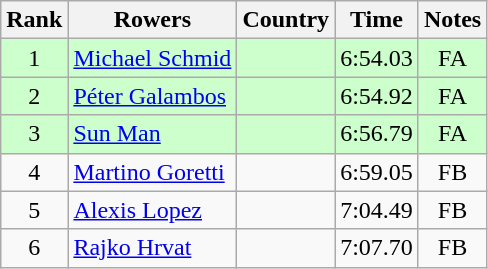<table class="wikitable" style="text-align:center">
<tr>
<th>Rank</th>
<th>Rowers</th>
<th>Country</th>
<th>Time</th>
<th>Notes</th>
</tr>
<tr bgcolor=ccffcc>
<td>1</td>
<td align="left"><a href='#'>Michael Schmid</a></td>
<td align="left"></td>
<td>6:54.03</td>
<td>FA</td>
</tr>
<tr bgcolor=ccffcc>
<td>2</td>
<td align="left"><a href='#'>Péter Galambos</a></td>
<td align="left"></td>
<td>6:54.92</td>
<td>FA</td>
</tr>
<tr bgcolor=ccffcc>
<td>3</td>
<td align="left"><a href='#'>Sun Man</a></td>
<td align="left"></td>
<td>6:56.79</td>
<td>FA</td>
</tr>
<tr>
<td>4</td>
<td align="left"><a href='#'>Martino Goretti</a></td>
<td align="left"></td>
<td>6:59.05</td>
<td>FB</td>
</tr>
<tr>
<td>5</td>
<td align="left"><a href='#'>Alexis Lopez</a></td>
<td align="left"></td>
<td>7:04.49</td>
<td>FB</td>
</tr>
<tr>
<td>6</td>
<td align="left"><a href='#'>Rajko Hrvat</a></td>
<td align="left"></td>
<td>7:07.70</td>
<td>FB</td>
</tr>
</table>
